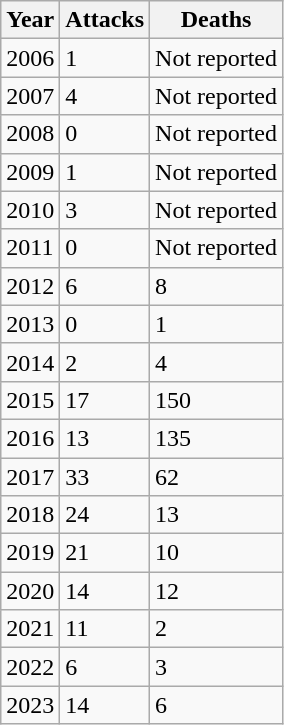<table class="wikitable floatright">
<tr>
<th>Year</th>
<th>Attacks</th>
<th>Deaths</th>
</tr>
<tr>
<td>2006</td>
<td>1</td>
<td>Not reported</td>
</tr>
<tr>
<td>2007</td>
<td>4</td>
<td>Not reported</td>
</tr>
<tr>
<td>2008</td>
<td>0</td>
<td>Not reported</td>
</tr>
<tr>
<td>2009</td>
<td>1</td>
<td>Not reported</td>
</tr>
<tr>
<td>2010</td>
<td>3</td>
<td>Not reported</td>
</tr>
<tr>
<td>2011</td>
<td>0</td>
<td>Not reported</td>
</tr>
<tr>
<td>2012</td>
<td>6</td>
<td>8</td>
</tr>
<tr>
<td>2013</td>
<td>0</td>
<td>1</td>
</tr>
<tr>
<td>2014</td>
<td>2</td>
<td>4</td>
</tr>
<tr>
<td>2015</td>
<td>17</td>
<td>150</td>
</tr>
<tr>
<td>2016</td>
<td>13</td>
<td>135</td>
</tr>
<tr>
<td>2017</td>
<td>33</td>
<td>62</td>
</tr>
<tr>
<td>2018</td>
<td>24</td>
<td>13</td>
</tr>
<tr>
<td>2019</td>
<td>21</td>
<td>10</td>
</tr>
<tr>
<td>2020</td>
<td>14</td>
<td>12</td>
</tr>
<tr>
<td>2021</td>
<td>11</td>
<td>2</td>
</tr>
<tr>
<td>2022</td>
<td>6</td>
<td>3</td>
</tr>
<tr>
<td>2023</td>
<td>14</td>
<td>6</td>
</tr>
</table>
